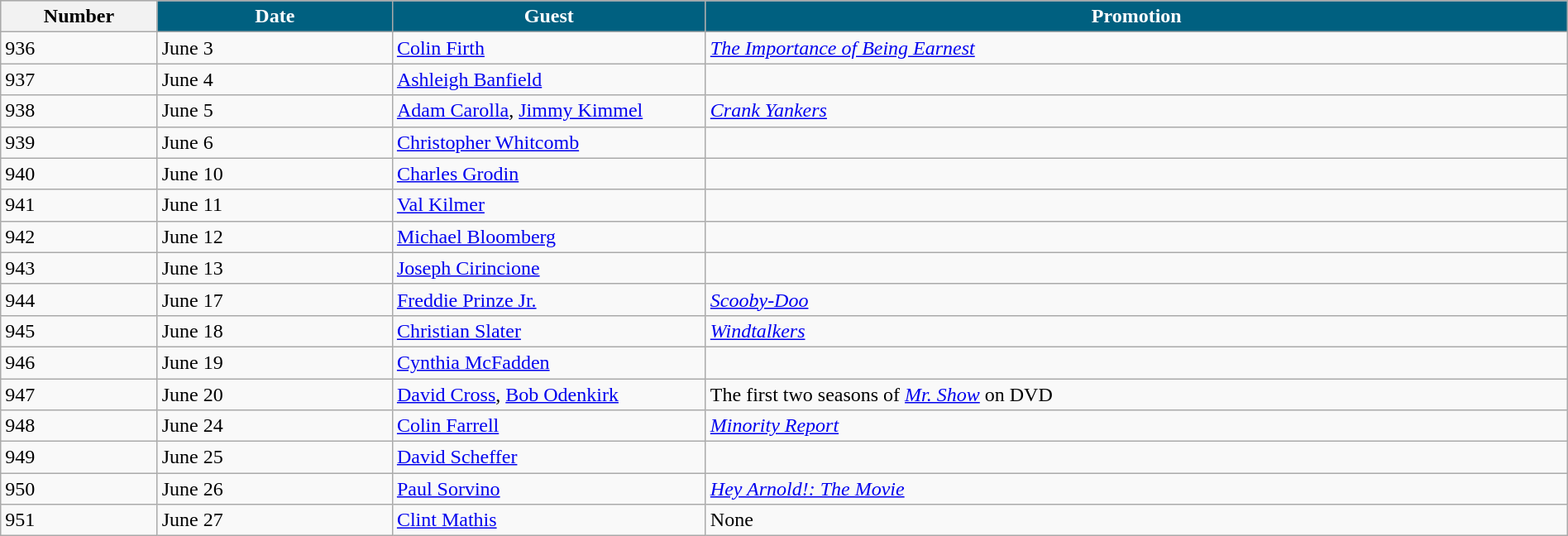<table class="wikitable" width="100%">
<tr bgcolor="#CCCCCC">
<th>Number</th>
<th width="15%" style="background:#006080; color:#FFFFFF">Date</th>
<th width="20%" style="background:#006080; color:#FFFFFF">Guest</th>
<th width="55%" style="background:#006080; color:#FFFFFF">Promotion</th>
</tr>
<tr>
<td>936</td>
<td>June 3</td>
<td><a href='#'>Colin Firth</a></td>
<td><em><a href='#'>The Importance of Being Earnest</a></em></td>
</tr>
<tr>
<td>937</td>
<td>June 4</td>
<td><a href='#'>Ashleigh Banfield</a></td>
<td></td>
</tr>
<tr>
<td>938</td>
<td>June 5</td>
<td><a href='#'>Adam Carolla</a>, <a href='#'>Jimmy Kimmel</a></td>
<td><em><a href='#'>Crank Yankers</a></em></td>
</tr>
<tr>
<td>939</td>
<td>June 6</td>
<td><a href='#'>Christopher Whitcomb</a></td>
<td></td>
</tr>
<tr>
<td>940</td>
<td>June 10</td>
<td><a href='#'>Charles Grodin</a></td>
<td></td>
</tr>
<tr>
<td>941</td>
<td>June 11</td>
<td><a href='#'>Val Kilmer</a></td>
<td></td>
</tr>
<tr>
<td>942</td>
<td>June 12</td>
<td><a href='#'>Michael Bloomberg</a></td>
<td></td>
</tr>
<tr>
<td>943</td>
<td>June 13</td>
<td><a href='#'>Joseph Cirincione</a></td>
<td></td>
</tr>
<tr>
<td>944</td>
<td>June 17</td>
<td><a href='#'>Freddie Prinze Jr.</a></td>
<td><em><a href='#'>Scooby-Doo</a></em></td>
</tr>
<tr>
<td>945</td>
<td>June 18</td>
<td><a href='#'>Christian Slater</a></td>
<td><em><a href='#'>Windtalkers</a></em></td>
</tr>
<tr>
<td>946</td>
<td>June 19</td>
<td><a href='#'>Cynthia McFadden</a></td>
<td></td>
</tr>
<tr>
<td>947</td>
<td>June 20</td>
<td><a href='#'>David Cross</a>, <a href='#'>Bob Odenkirk</a></td>
<td>The first two seasons of <em><a href='#'>Mr. Show</a></em> on DVD</td>
</tr>
<tr>
<td>948</td>
<td>June 24</td>
<td><a href='#'>Colin Farrell</a></td>
<td><em><a href='#'>Minority Report</a></em></td>
</tr>
<tr>
<td>949</td>
<td>June 25</td>
<td><a href='#'>David Scheffer</a></td>
<td></td>
</tr>
<tr>
<td>950</td>
<td>June 26</td>
<td><a href='#'>Paul Sorvino</a></td>
<td><em><a href='#'>Hey Arnold!: The Movie</a></em></td>
</tr>
<tr>
<td>951</td>
<td>June 27</td>
<td><a href='#'>Clint Mathis</a></td>
<td>None</td>
</tr>
</table>
